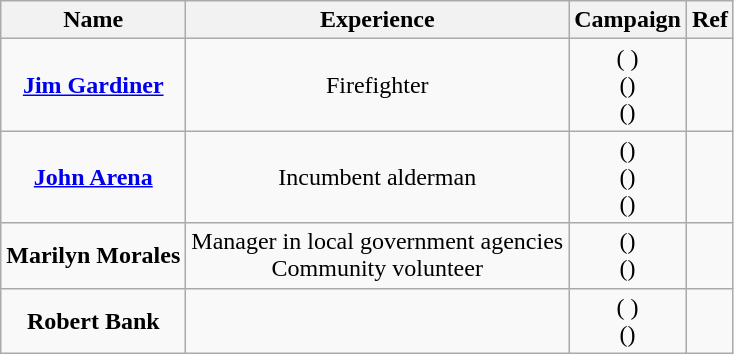<table class="wikitable" style="text-align:center">
<tr>
<th>Name</th>
<th>Experience</th>
<th>Campaign</th>
<th>Ref</th>
</tr>
<tr>
<td><strong><a href='#'>Jim Gardiner</a></strong></td>
<td>Firefighter</td>
<td>( )<br>()<br>()</td>
<td></td>
</tr>
<tr>
<td><strong><a href='#'>John Arena</a></strong></td>
<td>Incumbent alderman</td>
<td>()<br>()<br>()</td>
<td></td>
</tr>
<tr>
<td><strong>Marilyn Morales</strong></td>
<td>Manager in local government agencies<br>Community volunteer</td>
<td>()<br>()</td>
<td></td>
</tr>
<tr>
<td><strong>Robert Bank</strong></td>
<td></td>
<td>( )<br>()</td>
<td></td>
</tr>
</table>
